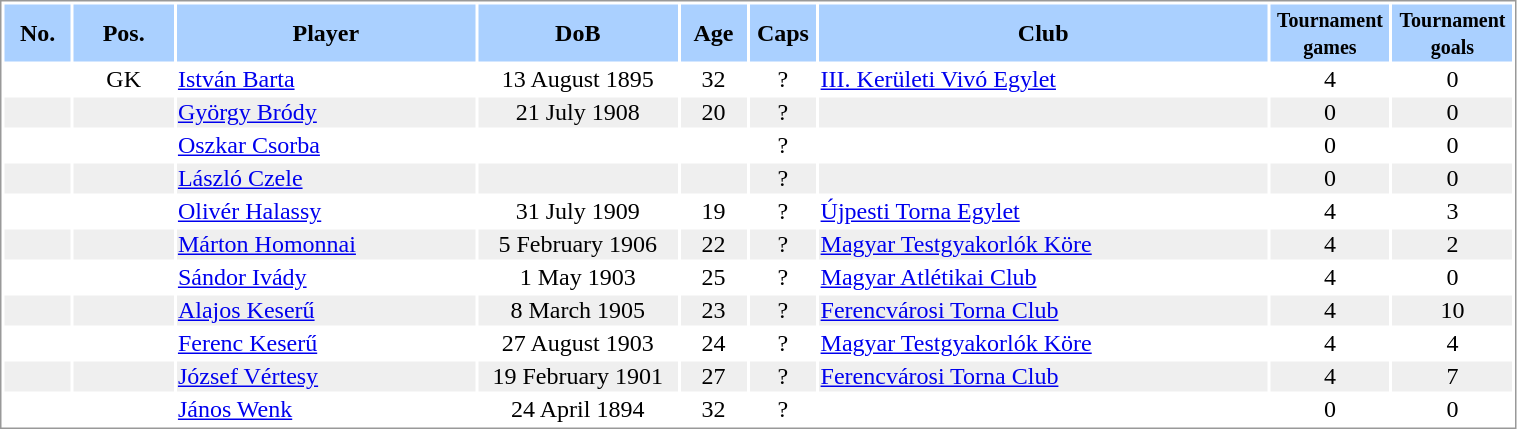<table border="0" width="80%" style="border: 1px solid #999; background-color:#FFFFFF; text-align:center">
<tr align="center" bgcolor="#AAD0FF">
<th width=4%>No.</th>
<th width=6%>Pos.</th>
<th width=18%>Player</th>
<th width=12%>DoB</th>
<th width=4%>Age</th>
<th width=4%>Caps</th>
<th width=27%>Club</th>
<th width=6%><small>Tournament<br>games</small></th>
<th width=6%><small>Tournament<br>goals</small></th>
</tr>
<tr>
<td></td>
<td>GK</td>
<td align="left"><a href='#'>István Barta</a></td>
<td>13 August 1895</td>
<td>32</td>
<td>?</td>
<td align="left"> <a href='#'>III. Kerületi Vivó Egylet</a></td>
<td>4</td>
<td>0</td>
</tr>
<tr bgcolor="#EFEFEF">
<td></td>
<td></td>
<td align="left"><a href='#'>György Bródy</a></td>
<td>21 July 1908</td>
<td>20</td>
<td>?</td>
<td align="left"></td>
<td>0</td>
<td>0</td>
</tr>
<tr>
<td></td>
<td></td>
<td align="left"><a href='#'>Oszkar Csorba</a></td>
<td></td>
<td></td>
<td>?</td>
<td align="left"></td>
<td>0</td>
<td>0</td>
</tr>
<tr bgcolor="#EFEFEF">
<td></td>
<td></td>
<td align="left"><a href='#'>László Czele</a></td>
<td></td>
<td></td>
<td>?</td>
<td align="left"></td>
<td>0</td>
<td>0</td>
</tr>
<tr>
<td></td>
<td></td>
<td align="left"><a href='#'>Olivér Halassy</a></td>
<td>31 July 1909</td>
<td>19</td>
<td>?</td>
<td align="left"> <a href='#'>Újpesti Torna Egylet</a></td>
<td>4</td>
<td>3</td>
</tr>
<tr bgcolor="#EFEFEF">
<td></td>
<td></td>
<td align="left"><a href='#'>Márton Homonnai</a></td>
<td>5 February 1906</td>
<td>22</td>
<td>?</td>
<td align="left"> <a href='#'>Magyar Testgyakorlók Köre</a></td>
<td>4</td>
<td>2</td>
</tr>
<tr>
<td></td>
<td></td>
<td align="left"><a href='#'>Sándor Ivády</a></td>
<td>1 May 1903</td>
<td>25</td>
<td>?</td>
<td align="left"> <a href='#'>Magyar Atlétikai Club</a></td>
<td>4</td>
<td>0</td>
</tr>
<tr bgcolor="#EFEFEF">
<td></td>
<td></td>
<td align="left"><a href='#'>Alajos Keserű</a></td>
<td>8 March 1905</td>
<td>23</td>
<td>?</td>
<td align="left"> <a href='#'>Ferencvárosi Torna Club</a></td>
<td>4</td>
<td>10</td>
</tr>
<tr>
<td></td>
<td></td>
<td align="left"><a href='#'>Ferenc Keserű</a></td>
<td>27 August 1903</td>
<td>24</td>
<td>?</td>
<td align="left"> <a href='#'>Magyar Testgyakorlók Köre</a></td>
<td>4</td>
<td>4</td>
</tr>
<tr bgcolor="#EFEFEF">
<td></td>
<td></td>
<td align="left"><a href='#'>József Vértesy</a></td>
<td>19 February 1901</td>
<td>27</td>
<td>?</td>
<td align="left"> <a href='#'>Ferencvárosi Torna Club</a></td>
<td>4</td>
<td>7</td>
</tr>
<tr>
<td></td>
<td></td>
<td align="left"><a href='#'>János Wenk</a></td>
<td>24 April 1894</td>
<td>32</td>
<td>?</td>
<td align="left"></td>
<td>0</td>
<td>0</td>
</tr>
</table>
